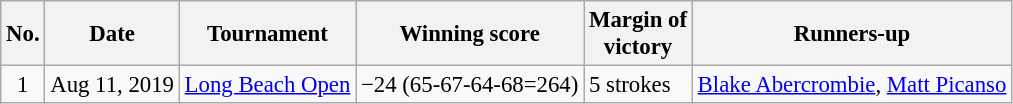<table class="wikitable" style="font-size:95%;">
<tr>
<th>No.</th>
<th>Date</th>
<th>Tournament</th>
<th>Winning score</th>
<th>Margin of<br>victory</th>
<th>Runners-up</th>
</tr>
<tr>
<td align=center>1</td>
<td align=right>Aug 11, 2019</td>
<td><a href='#'>Long Beach Open</a></td>
<td>−24 (65-67-64-68=264)</td>
<td>5 strokes</td>
<td> <a href='#'>Blake Abercrombie</a>,  <a href='#'>Matt Picanso</a></td>
</tr>
</table>
